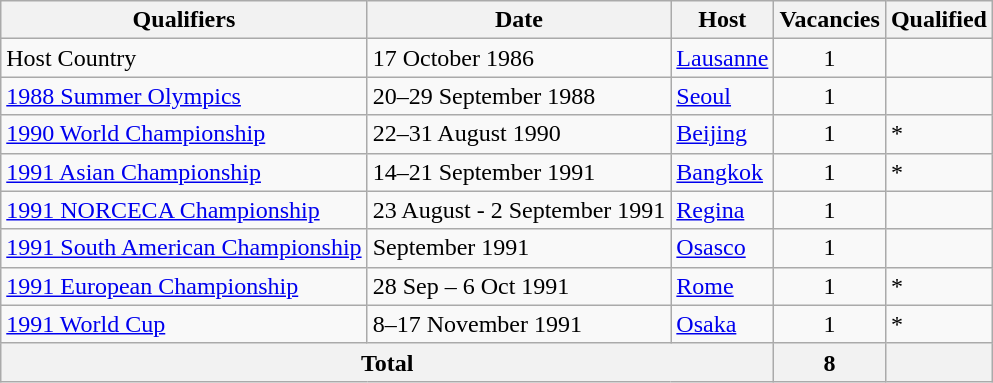<table class="wikitable">
<tr>
<th>Qualifiers</th>
<th>Date</th>
<th>Host</th>
<th>Vacancies</th>
<th>Qualified</th>
</tr>
<tr>
<td>Host Country</td>
<td>17 October 1986</td>
<td> <a href='#'>Lausanne</a></td>
<td align="center">1</td>
<td></td>
</tr>
<tr>
<td><a href='#'>1988 Summer Olympics</a></td>
<td>20–29 September 1988</td>
<td> <a href='#'>Seoul</a></td>
<td align="center">1</td>
<td></td>
</tr>
<tr>
<td><a href='#'>1990 World Championship</a></td>
<td>22–31 August 1990</td>
<td> <a href='#'>Beijing</a></td>
<td align="center">1</td>
<td>*</td>
</tr>
<tr>
<td><a href='#'>1991 Asian Championship</a></td>
<td>14–21 September 1991</td>
<td> <a href='#'>Bangkok</a></td>
<td align="center">1</td>
<td>*</td>
</tr>
<tr>
<td><a href='#'>1991 NORCECA Championship</a></td>
<td>23 August - 2 September 1991</td>
<td> <a href='#'>Regina</a></td>
<td align="center">1</td>
<td></td>
</tr>
<tr>
<td><a href='#'>1991 South American Championship</a></td>
<td>September 1991</td>
<td> <a href='#'>Osasco</a></td>
<td align="center">1</td>
<td></td>
</tr>
<tr>
<td><a href='#'>1991 European Championship</a></td>
<td>28 Sep – 6 Oct 1991</td>
<td> <a href='#'>Rome</a></td>
<td align="center">1</td>
<td>*</td>
</tr>
<tr>
<td><a href='#'>1991 World Cup</a></td>
<td>8–17 November 1991</td>
<td> <a href='#'>Osaka</a></td>
<td align="center">1</td>
<td>*</td>
</tr>
<tr>
<th colspan="3">Total</th>
<th>8</th>
<th></th>
</tr>
</table>
